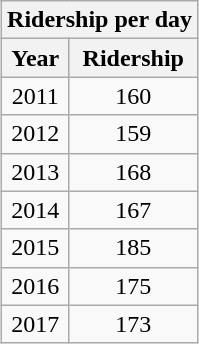<table class="wikitable" style="margin: 1em 0.2em; text-align: center;">
<tr>
<th colspan="2">Ridership per day </th>
</tr>
<tr>
<th>Year</th>
<th>Ridership</th>
</tr>
<tr>
<td>2011</td>
<td>160</td>
</tr>
<tr>
<td>2012</td>
<td>159</td>
</tr>
<tr>
<td>2013</td>
<td>168</td>
</tr>
<tr>
<td>2014</td>
<td>167</td>
</tr>
<tr>
<td>2015</td>
<td>185</td>
</tr>
<tr>
<td>2016</td>
<td>175</td>
</tr>
<tr>
<td>2017</td>
<td>173</td>
</tr>
</table>
